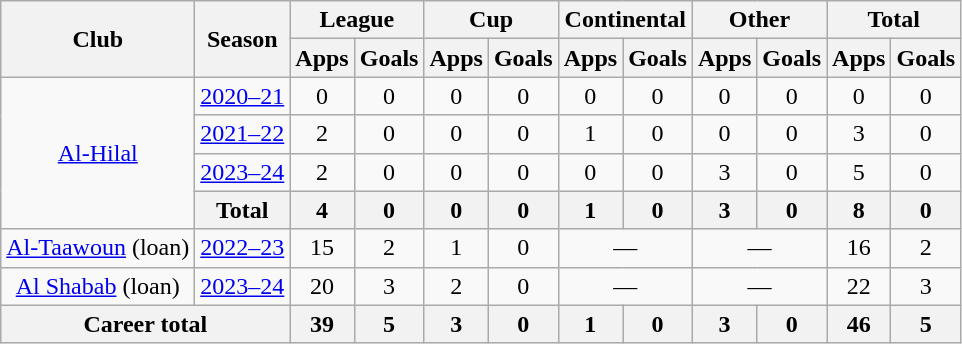<table class="wikitable" style="text-align: center">
<tr>
<th rowspan="2">Club</th>
<th rowspan="2">Season</th>
<th colspan="2">League</th>
<th colspan="2">Cup</th>
<th colspan="2">Continental</th>
<th colspan="2">Other</th>
<th colspan="2">Total</th>
</tr>
<tr>
<th>Apps</th>
<th>Goals</th>
<th>Apps</th>
<th>Goals</th>
<th>Apps</th>
<th>Goals</th>
<th>Apps</th>
<th>Goals</th>
<th>Apps</th>
<th>Goals</th>
</tr>
<tr>
<td rowspan="4"><a href='#'>Al-Hilal</a></td>
<td><a href='#'>2020–21</a></td>
<td>0</td>
<td>0</td>
<td>0</td>
<td>0</td>
<td>0</td>
<td>0</td>
<td>0</td>
<td>0</td>
<td>0</td>
<td>0</td>
</tr>
<tr>
<td><a href='#'>2021–22</a></td>
<td>2</td>
<td>0</td>
<td>0</td>
<td>0</td>
<td>1</td>
<td>0</td>
<td>0</td>
<td>0</td>
<td>3</td>
<td>0</td>
</tr>
<tr>
<td><a href='#'>2023–24</a></td>
<td>2</td>
<td>0</td>
<td>0</td>
<td>0</td>
<td>0</td>
<td>0</td>
<td>3</td>
<td>0</td>
<td>5</td>
<td>0</td>
</tr>
<tr>
<th colspan=1>Total</th>
<th>4</th>
<th>0</th>
<th>0</th>
<th>0</th>
<th>1</th>
<th>0</th>
<th>3</th>
<th>0</th>
<th>8</th>
<th>0</th>
</tr>
<tr>
<td rowspan="1"><a href='#'>Al-Taawoun</a> (loan)</td>
<td><a href='#'>2022–23</a></td>
<td>15</td>
<td>2</td>
<td>1</td>
<td>0</td>
<td colspan=2">—</td>
<td colspan=2">—</td>
<td>16</td>
<td>2</td>
</tr>
<tr>
<td rowspan="1"><a href='#'>Al Shabab</a> (loan)</td>
<td><a href='#'>2023–24</a></td>
<td>20</td>
<td>3</td>
<td>2</td>
<td>0</td>
<td colspan=2">—</td>
<td colspan=2">—</td>
<td>22</td>
<td>3</td>
</tr>
<tr>
<th colspan=2>Career total</th>
<th>39</th>
<th>5</th>
<th>3</th>
<th>0</th>
<th>1</th>
<th>0</th>
<th>3</th>
<th>0</th>
<th>46</th>
<th>5</th>
</tr>
</table>
